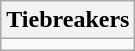<table class="wikitable collapsible collapsed">
<tr>
<th>Tiebreakers</th>
</tr>
<tr>
<td></td>
</tr>
</table>
